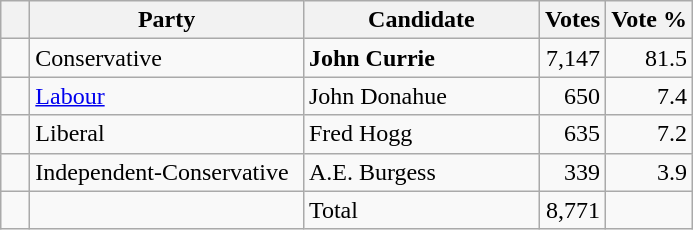<table class="wikitable">
<tr>
<th></th>
<th scope="col" width="175">Party</th>
<th scope="col" width="150">Candidate</th>
<th>Votes</th>
<th>Vote %</th>
</tr>
<tr>
<td>   </td>
<td>Conservative</td>
<td><strong>John Currie</strong></td>
<td align=right>7,147</td>
<td align=right>81.5</td>
</tr>
<tr>
<td>   </td>
<td><a href='#'>Labour</a></td>
<td>John Donahue</td>
<td align=right>650</td>
<td align=right>7.4</td>
</tr>
<tr>
<td>   </td>
<td>Liberal</td>
<td>Fred Hogg</td>
<td align=right>635</td>
<td align=right>7.2</td>
</tr>
<tr>
<td>   </td>
<td>Independent-Conservative</td>
<td>A.E. Burgess</td>
<td align=right>339</td>
<td align=right>3.9</td>
</tr>
<tr>
<td></td>
<td></td>
<td>Total</td>
<td align=right>8,771</td>
<td></td>
</tr>
</table>
